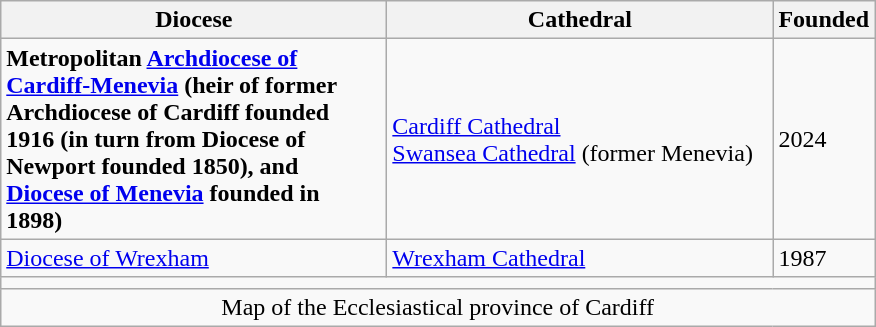<table class=wikitable>
<tr>
<th scope="col" width="250">Diocese</th>
<th scope="col" width="250">Cathedral</th>
<th scope="col" width="50">Founded</th>
</tr>
<tr>
<td><strong>Metropolitan <a href='#'>Archdiocese of Cardiff-Menevia</a> (heir of former Archdiocese of Cardiff founded 1916 (in turn from Diocese of Newport founded 1850), and <a href='#'>Diocese of Menevia</a> founded in 1898)</strong></td>
<td><a href='#'>Cardiff Cathedral</a><br><a href='#'>Swansea Cathedral</a> (former Menevia)</td>
<td>2024</td>
</tr>
<tr>
<td><a href='#'>Diocese of Wrexham</a></td>
<td><a href='#'>Wrexham Cathedral</a></td>
<td>1987</td>
</tr>
<tr>
<td colspan=3></td>
</tr>
<tr>
<td colspan=3 style="text-align:center;">Map of the Ecclesiastical province of Cardiff</td>
</tr>
</table>
